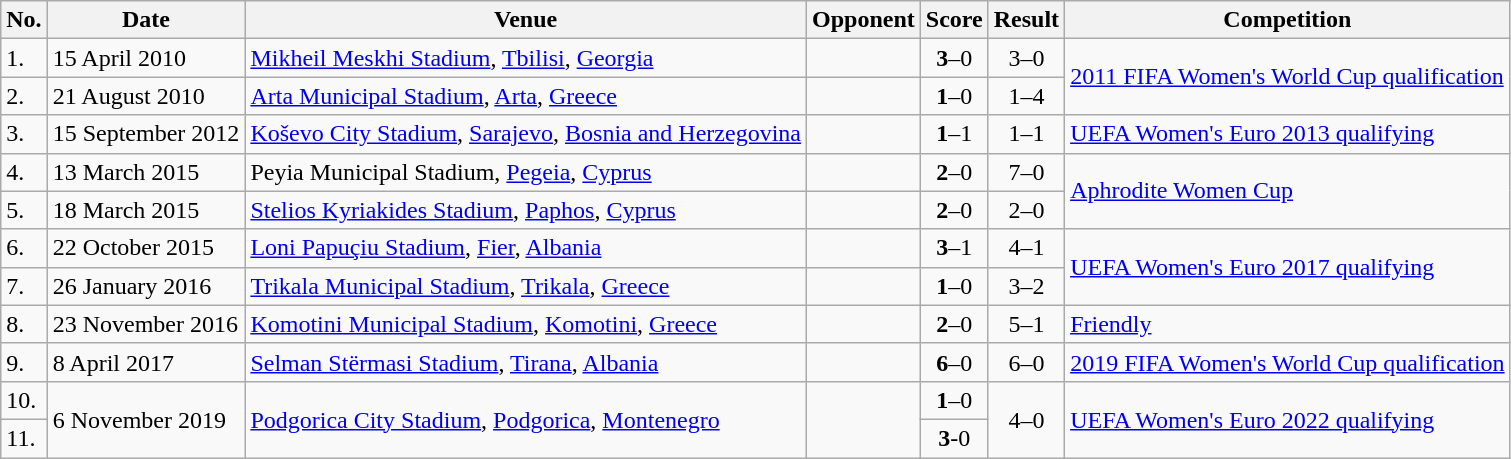<table class="wikitable">
<tr>
<th>No.</th>
<th>Date</th>
<th>Venue</th>
<th>Opponent</th>
<th>Score</th>
<th>Result</th>
<th>Competition</th>
</tr>
<tr>
<td>1.</td>
<td>15 April 2010</td>
<td><a href='#'>Mikheil Meskhi Stadium</a>, <a href='#'>Tbilisi</a>, <a href='#'>Georgia</a></td>
<td></td>
<td align=center><strong>3</strong>–0</td>
<td align=center>3–0</td>
<td rowspan=2><a href='#'>2011 FIFA Women's World Cup qualification</a></td>
</tr>
<tr>
<td>2.</td>
<td>21 August 2010</td>
<td><a href='#'>Arta Municipal Stadium</a>, <a href='#'>Arta</a>, <a href='#'>Greece</a></td>
<td></td>
<td align=center><strong>1</strong>–0</td>
<td align=center>1–4</td>
</tr>
<tr>
<td>3.</td>
<td>15 September 2012</td>
<td><a href='#'>Koševo City Stadium</a>, <a href='#'>Sarajevo</a>, <a href='#'>Bosnia and Herzegovina</a></td>
<td></td>
<td align=center><strong>1</strong>–1</td>
<td align=center>1–1</td>
<td><a href='#'>UEFA Women's Euro 2013 qualifying</a></td>
</tr>
<tr>
<td>4.</td>
<td>13 March 2015</td>
<td>Peyia Municipal Stadium, <a href='#'>Pegeia</a>, <a href='#'>Cyprus</a></td>
<td></td>
<td align=center><strong>2</strong>–0</td>
<td align=center>7–0</td>
<td rowspan=2><a href='#'>Aphrodite Women Cup</a></td>
</tr>
<tr>
<td>5.</td>
<td>18 March 2015</td>
<td><a href='#'>Stelios Kyriakides Stadium</a>, <a href='#'>Paphos</a>, <a href='#'>Cyprus</a></td>
<td></td>
<td align=center><strong>2</strong>–0</td>
<td align=center>2–0</td>
</tr>
<tr>
<td>6.</td>
<td>22 October 2015</td>
<td><a href='#'>Loni Papuçiu Stadium</a>, <a href='#'>Fier</a>, <a href='#'>Albania</a></td>
<td></td>
<td align=center><strong>3</strong>–1</td>
<td align=center>4–1</td>
<td rowspan=2><a href='#'>UEFA Women's Euro 2017 qualifying</a></td>
</tr>
<tr>
<td>7.</td>
<td>26 January 2016</td>
<td><a href='#'>Trikala Municipal Stadium</a>, <a href='#'>Trikala</a>, <a href='#'>Greece</a></td>
<td></td>
<td align=center><strong>1</strong>–0</td>
<td align=center>3–2</td>
</tr>
<tr>
<td>8.</td>
<td>23 November 2016</td>
<td><a href='#'>Komotini Municipal Stadium</a>, <a href='#'>Komotini</a>, <a href='#'>Greece</a></td>
<td></td>
<td align=center><strong>2</strong>–0</td>
<td align=center>5–1</td>
<td><a href='#'>Friendly</a></td>
</tr>
<tr>
<td>9.</td>
<td>8 April 2017</td>
<td><a href='#'>Selman Stërmasi Stadium</a>, <a href='#'>Tirana</a>, <a href='#'>Albania</a></td>
<td></td>
<td align=center><strong>6</strong>–0</td>
<td align=center>6–0</td>
<td><a href='#'>2019 FIFA Women's World Cup qualification</a></td>
</tr>
<tr>
<td>10.</td>
<td rowspan=2>6 November 2019</td>
<td rowspan=2><a href='#'>Podgorica City Stadium</a>, <a href='#'>Podgorica</a>, <a href='#'>Montenegro</a></td>
<td rowspan=2></td>
<td align=center><strong>1</strong>–0</td>
<td rowspan=2 align=center>4–0</td>
<td rowspan=2><a href='#'>UEFA Women's Euro 2022 qualifying</a></td>
</tr>
<tr>
<td>11.</td>
<td align=center><strong>3</strong>-0</td>
</tr>
</table>
